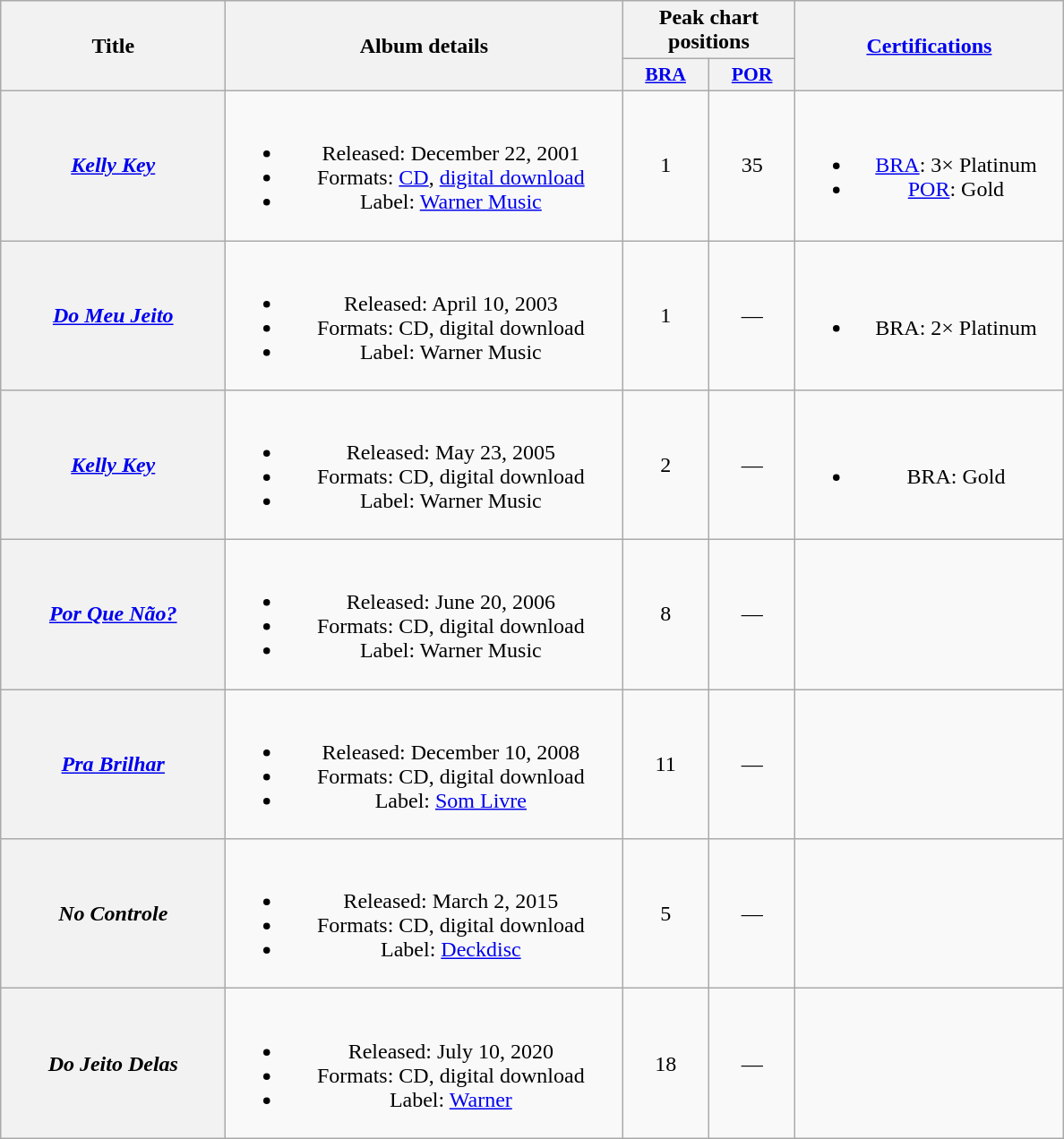<table class="wikitable plainrowheaders" style="text-align:center;" border="1">
<tr>
<th scope="col" rowspan="2" style="width:10em;">Title</th>
<th scope="col" rowspan="2" style="width:18em;">Album details</th>
<th scope="col" colspan="2">Peak chart positions</th>
<th scope="col" rowspan="2" style="width:12em;"><a href='#'>Certifications</a></th>
</tr>
<tr>
<th scope="col" style="width:4em;font-size:90%;"><a href='#'>BRA</a><br></th>
<th scope="col" style="width:4em;font-size:90%;"><a href='#'>POR</a><br></th>
</tr>
<tr>
<th scope="row"><em><a href='#'>Kelly Key</a></em></th>
<td><br><ul><li>Released: December 22, 2001</li><li>Formats: <a href='#'>CD</a>, <a href='#'>digital download</a></li><li>Label: <a href='#'>Warner Music</a></li></ul></td>
<td>1</td>
<td>35</td>
<td><br><ul><li><a href='#'>BRA</a>: 3× Platinum</li><li><a href='#'>POR</a>: Gold</li></ul></td>
</tr>
<tr>
<th scope="row"><em><a href='#'>Do Meu Jeito</a></em></th>
<td><br><ul><li>Released: April 10, 2003</li><li>Formats: CD, digital download</li><li>Label: Warner Music</li></ul></td>
<td>1</td>
<td>—</td>
<td><br><ul><li>BRA: 2× Platinum</li></ul></td>
</tr>
<tr>
<th scope="row"><em><a href='#'>Kelly Key</a></em></th>
<td><br><ul><li>Released: May 23, 2005</li><li>Formats: CD, digital download</li><li>Label: Warner Music</li></ul></td>
<td>2</td>
<td>—</td>
<td><br><ul><li>BRA: Gold</li></ul></td>
</tr>
<tr>
<th scope="row"><em><a href='#'>Por Que Não?</a></em></th>
<td><br><ul><li>Released: June 20, 2006</li><li>Formats: CD, digital download</li><li>Label: Warner Music</li></ul></td>
<td>8</td>
<td>—</td>
<td></td>
</tr>
<tr>
<th scope="row"><em><a href='#'>Pra Brilhar</a></em></th>
<td><br><ul><li>Released: December 10, 2008</li><li>Formats: CD, digital download</li><li>Label: <a href='#'>Som Livre</a></li></ul></td>
<td>11</td>
<td>—</td>
<td></td>
</tr>
<tr>
<th scope="row"><em>No Controle</em></th>
<td><br><ul><li>Released: March 2, 2015</li><li>Formats: CD, digital download</li><li>Label: <a href='#'>Deckdisc</a></li></ul></td>
<td>5</td>
<td>—</td>
<td></td>
</tr>
<tr>
<th scope="row"><em>Do Jeito Delas</em></th>
<td><br><ul><li>Released: July 10, 2020</li><li>Formats: CD, digital download</li><li>Label: <a href='#'>Warner</a></li></ul></td>
<td>18</td>
<td>—</td>
<td></td>
</tr>
</table>
